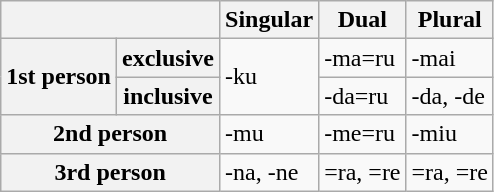<table class="wikitable">
<tr>
<th colspan="2"></th>
<th>Singular</th>
<th>Dual</th>
<th>Plural</th>
</tr>
<tr>
<th rowspan="2">1st person</th>
<th>exclusive</th>
<td rowspan="2">-ku</td>
<td>-ma=ru</td>
<td>-mai</td>
</tr>
<tr>
<th>inclusive</th>
<td>-da=ru</td>
<td>-da, -de</td>
</tr>
<tr>
<th colspan="2">2nd person</th>
<td>-mu</td>
<td>-me=ru</td>
<td>-miu</td>
</tr>
<tr>
<th colspan="2">3rd person</th>
<td>-na, -ne</td>
<td>=ra, =re</td>
<td>=ra, =re</td>
</tr>
</table>
